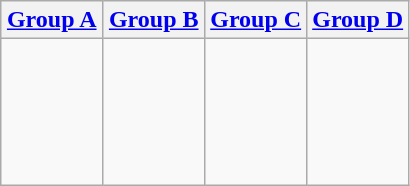<table class="wikitable">
<tr>
<th width=25%><a href='#'>Group A</a></th>
<th width=25%><a href='#'>Group B</a></th>
<th width=25%><a href='#'>Group C</a></th>
<th width=25%><a href='#'>Group D</a></th>
</tr>
<tr>
<td><br><br> 
<br>
<br>
<br></td>
<td><br><br>
<br>
<br>
<br></td>
<td><br><br>
<br>
<br>
<br></td>
<td><br><br>
<br>
<br>
<br></td>
</tr>
</table>
